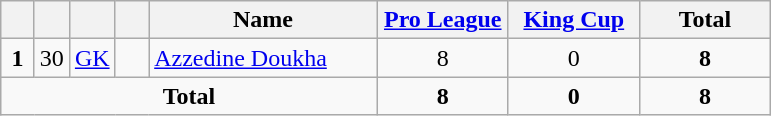<table class="wikitable" style="text-align:center">
<tr>
<th width=15></th>
<th width=15></th>
<th width=15></th>
<th width=15></th>
<th width=145>Name</th>
<th width=80><a href='#'>Pro League</a></th>
<th width=80><a href='#'>King Cup</a></th>
<th width=80>Total</th>
</tr>
<tr>
<td><strong>1</strong></td>
<td>30</td>
<td><a href='#'>GK</a></td>
<td></td>
<td align=left><a href='#'>Azzedine Doukha</a></td>
<td>8</td>
<td>0</td>
<td><strong>8</strong></td>
</tr>
<tr>
<td colspan=5><strong>Total</strong></td>
<td><strong>8</strong></td>
<td><strong>0</strong></td>
<td><strong>8</strong></td>
</tr>
</table>
